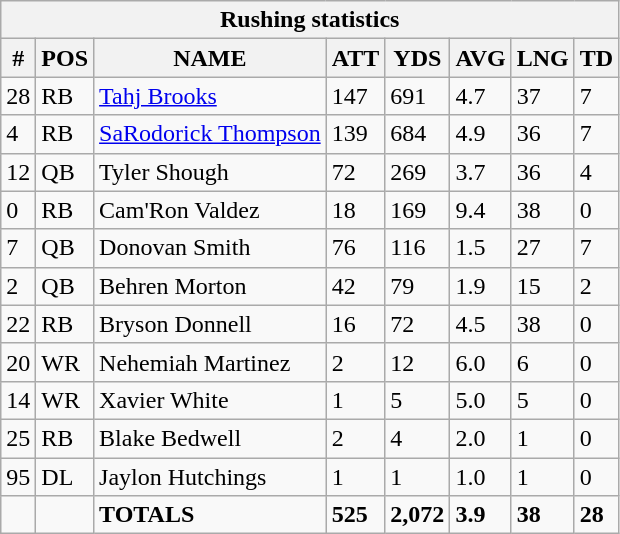<table class="wikitable collapsible collapsed">
<tr>
<th colspan="8">Rushing statistics</th>
</tr>
<tr>
<th>#</th>
<th>POS</th>
<th>NAME</th>
<th>ATT</th>
<th>YDS</th>
<th>AVG</th>
<th>LNG</th>
<th>TD</th>
</tr>
<tr>
<td>28</td>
<td>RB</td>
<td><a href='#'>Tahj Brooks</a></td>
<td>147</td>
<td>691</td>
<td>4.7</td>
<td>37</td>
<td>7</td>
</tr>
<tr>
<td>4</td>
<td>RB</td>
<td><a href='#'>SaRodorick Thompson</a></td>
<td>139</td>
<td>684</td>
<td>4.9</td>
<td>36</td>
<td>7</td>
</tr>
<tr>
<td>12</td>
<td>QB</td>
<td>Tyler Shough</td>
<td>72</td>
<td>269</td>
<td>3.7</td>
<td>36</td>
<td>4</td>
</tr>
<tr>
<td>0</td>
<td>RB</td>
<td>Cam'Ron Valdez</td>
<td>18</td>
<td>169</td>
<td>9.4</td>
<td>38</td>
<td>0</td>
</tr>
<tr>
<td>7</td>
<td>QB</td>
<td>Donovan Smith</td>
<td>76</td>
<td>116</td>
<td>1.5</td>
<td>27</td>
<td>7</td>
</tr>
<tr>
<td>2</td>
<td>QB</td>
<td>Behren Morton</td>
<td>42</td>
<td>79</td>
<td>1.9</td>
<td>15</td>
<td>2</td>
</tr>
<tr>
<td>22</td>
<td>RB</td>
<td>Bryson Donnell</td>
<td>16</td>
<td>72</td>
<td>4.5</td>
<td>38</td>
<td>0</td>
</tr>
<tr>
<td>20</td>
<td>WR</td>
<td>Nehemiah Martinez</td>
<td>2</td>
<td>12</td>
<td>6.0</td>
<td>6</td>
<td>0</td>
</tr>
<tr>
<td>14</td>
<td>WR</td>
<td>Xavier White</td>
<td>1</td>
<td>5</td>
<td>5.0</td>
<td>5</td>
<td>0</td>
</tr>
<tr>
<td>25</td>
<td>RB</td>
<td>Blake Bedwell</td>
<td>2</td>
<td>4</td>
<td>2.0</td>
<td>1</td>
<td>0</td>
</tr>
<tr>
<td>95</td>
<td>DL</td>
<td>Jaylon Hutchings</td>
<td>1</td>
<td>1</td>
<td>1.0</td>
<td>1</td>
<td>0</td>
</tr>
<tr>
<td></td>
<td></td>
<td><strong>TOTALS</strong></td>
<td><strong>525</strong></td>
<td><strong>2,072</strong></td>
<td><strong>3.9</strong></td>
<td><strong>38</strong></td>
<td><strong>28</strong></td>
</tr>
</table>
